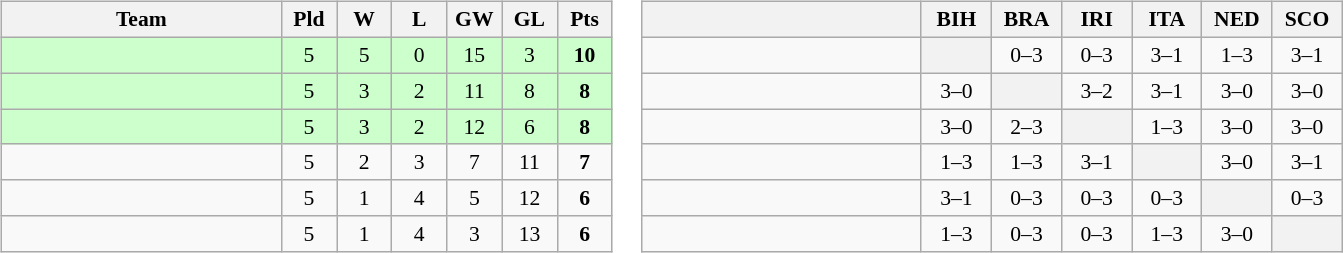<table>
<tr>
<td><br><table class="wikitable" style="text-align:center; font-size:90%">
<tr>
<th width=180>Team</th>
<th width=30>Pld</th>
<th width=30>W</th>
<th width=30>L</th>
<th width=30>GW</th>
<th width=30>GL</th>
<th width=30>Pts</th>
</tr>
<tr bgcolor="ccffcc">
<td style="text-align:left"></td>
<td>5</td>
<td>5</td>
<td>0</td>
<td>15</td>
<td>3</td>
<td><strong>10</strong></td>
</tr>
<tr bgcolor="ccffcc">
<td style="text-align:left"></td>
<td>5</td>
<td>3</td>
<td>2</td>
<td>11</td>
<td>8</td>
<td><strong>8</strong></td>
</tr>
<tr bgcolor="ccffcc">
<td style="text-align:left"></td>
<td>5</td>
<td>3</td>
<td>2</td>
<td>12</td>
<td>6</td>
<td><strong>8</strong></td>
</tr>
<tr>
<td style="text-align:left"></td>
<td>5</td>
<td>2</td>
<td>3</td>
<td>7</td>
<td>11</td>
<td><strong>7</strong></td>
</tr>
<tr>
<td style="text-align:left"></td>
<td>5</td>
<td>1</td>
<td>4</td>
<td>5</td>
<td>12</td>
<td><strong>6</strong></td>
</tr>
<tr>
<td style="text-align:left"></td>
<td>5</td>
<td>1</td>
<td>4</td>
<td>3</td>
<td>13</td>
<td><strong>6</strong></td>
</tr>
</table>
</td>
<td><br><table class="wikitable" style="text-align:center; font-size:90%">
<tr>
<th width="180"> </th>
<th width="40">BIH</th>
<th width="40">BRA</th>
<th width="40">IRI</th>
<th width="40">ITA</th>
<th width="40">NED</th>
<th width="40">SCO</th>
</tr>
<tr>
<td style="text-align:left;"></td>
<th></th>
<td>0–3</td>
<td>0–3</td>
<td>3–1</td>
<td>1–3</td>
<td>3–1</td>
</tr>
<tr>
<td style="text-align:left;"></td>
<td>3–0</td>
<th></th>
<td>3–2</td>
<td>3–1</td>
<td>3–0</td>
<td>3–0</td>
</tr>
<tr>
<td style="text-align:left;"></td>
<td>3–0</td>
<td>2–3</td>
<th></th>
<td>1–3</td>
<td>3–0</td>
<td>3–0</td>
</tr>
<tr>
<td style="text-align:left;"></td>
<td>1–3</td>
<td>1–3</td>
<td>3–1</td>
<th></th>
<td>3–0</td>
<td>3–1</td>
</tr>
<tr>
<td style="text-align:left;"></td>
<td>3–1</td>
<td>0–3</td>
<td>0–3</td>
<td>0–3</td>
<th></th>
<td>0–3</td>
</tr>
<tr>
<td style="text-align:left;"></td>
<td>1–3</td>
<td>0–3</td>
<td>0–3</td>
<td>1–3</td>
<td>3–0</td>
<th></th>
</tr>
</table>
</td>
</tr>
</table>
